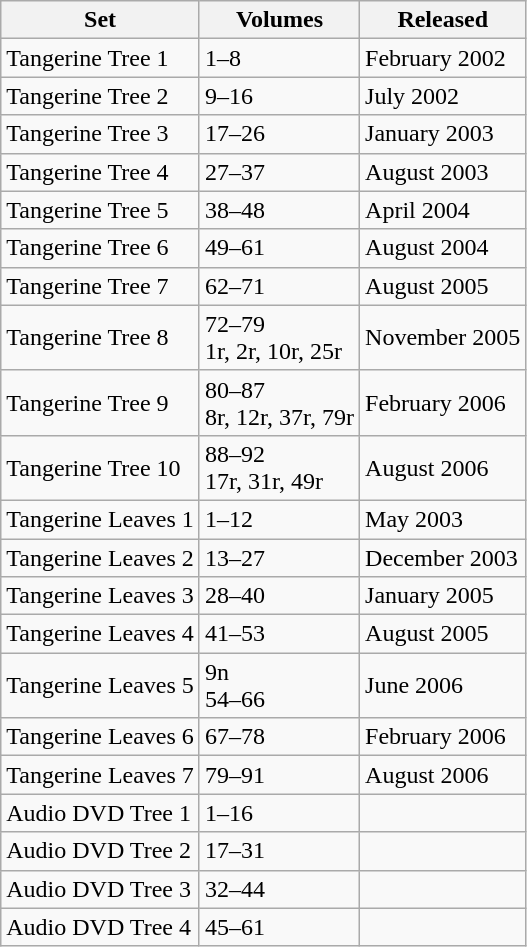<table class="wikitable">
<tr>
<th>Set</th>
<th>Volumes</th>
<th>Released</th>
</tr>
<tr>
<td>Tangerine Tree 1</td>
<td>1–8</td>
<td>February 2002</td>
</tr>
<tr>
<td>Tangerine Tree 2</td>
<td>9–16</td>
<td>July 2002</td>
</tr>
<tr>
<td>Tangerine Tree 3</td>
<td>17–26</td>
<td>January 2003</td>
</tr>
<tr>
<td>Tangerine Tree 4</td>
<td>27–37</td>
<td>August 2003</td>
</tr>
<tr>
<td>Tangerine Tree 5</td>
<td>38–48</td>
<td>April 2004</td>
</tr>
<tr>
<td>Tangerine Tree 6</td>
<td>49–61</td>
<td>August 2004</td>
</tr>
<tr>
<td>Tangerine Tree 7</td>
<td>62–71</td>
<td>August 2005</td>
</tr>
<tr>
<td>Tangerine Tree 8</td>
<td>72–79<br>1r, 2r, 10r, 25r</td>
<td>November 2005</td>
</tr>
<tr>
<td>Tangerine Tree 9</td>
<td>80–87<br>8r, 12r, 37r, 79r</td>
<td>February 2006</td>
</tr>
<tr>
<td>Tangerine Tree 10</td>
<td>88–92<br>17r, 31r, 49r</td>
<td>August 2006</td>
</tr>
<tr>
<td>Tangerine Leaves 1</td>
<td>1–12</td>
<td>May 2003</td>
</tr>
<tr>
<td>Tangerine Leaves 2</td>
<td>13–27</td>
<td>December 2003</td>
</tr>
<tr>
<td>Tangerine Leaves 3</td>
<td>28–40</td>
<td>January 2005</td>
</tr>
<tr>
<td>Tangerine Leaves 4</td>
<td>41–53</td>
<td>August 2005</td>
</tr>
<tr>
<td>Tangerine Leaves 5</td>
<td>9n<br>54–66</td>
<td>June 2006</td>
</tr>
<tr>
<td>Tangerine Leaves 6</td>
<td>67–78</td>
<td>February 2006</td>
</tr>
<tr>
<td>Tangerine Leaves 7</td>
<td>79–91</td>
<td>August 2006</td>
</tr>
<tr>
<td>Audio DVD Tree 1</td>
<td>1–16</td>
<td></td>
</tr>
<tr>
<td>Audio DVD Tree 2</td>
<td>17–31</td>
<td></td>
</tr>
<tr>
<td>Audio DVD Tree 3</td>
<td>32–44</td>
<td></td>
</tr>
<tr>
<td>Audio DVD Tree 4</td>
<td>45–61</td>
<td></td>
</tr>
</table>
